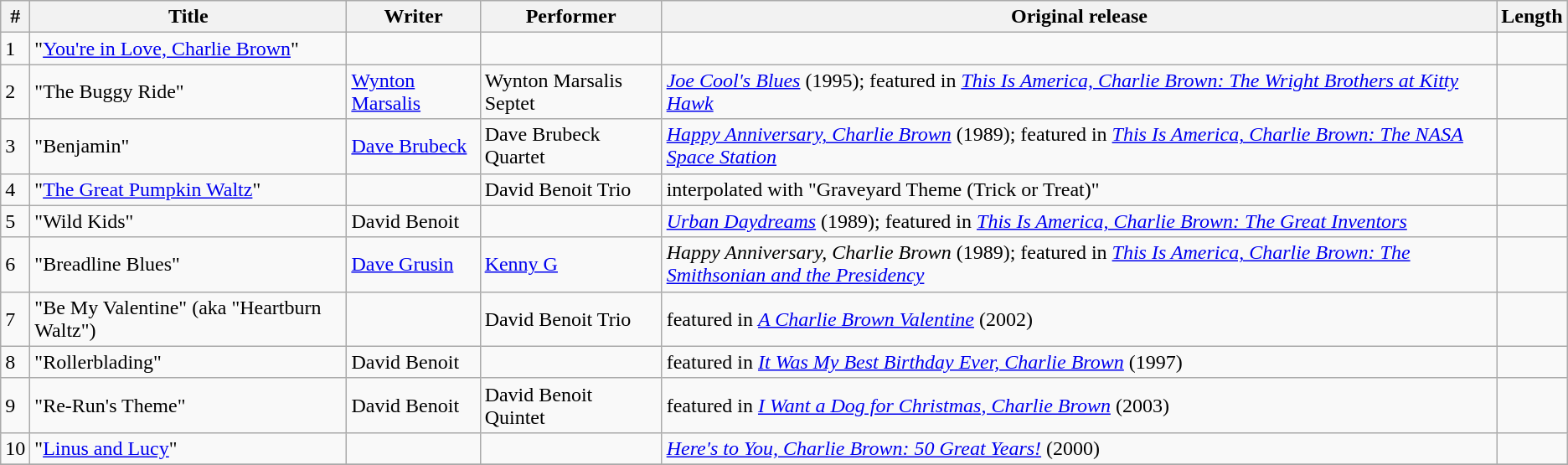<table class="wikitable">
<tr>
<th>#</th>
<th>Title</th>
<th>Writer</th>
<th>Performer</th>
<th>Original release</th>
<th>Length</th>
</tr>
<tr>
<td rowspan="1">1</td>
<td>"<a href='#'>You're in Love, Charlie Brown</a>"</td>
<td></td>
<td></td>
<td></td>
<td></td>
</tr>
<tr>
<td rowspan="1">2</td>
<td>"The Buggy Ride"</td>
<td><a href='#'>Wynton Marsalis</a></td>
<td>Wynton Marsalis Septet</td>
<td><em><a href='#'>Joe Cool's Blues</a></em> (1995); featured in <em><a href='#'>This Is America, Charlie Brown: The Wright Brothers at Kitty Hawk</a></em></td>
<td></td>
</tr>
<tr>
<td rowspan="1">3</td>
<td>"Benjamin"</td>
<td><a href='#'>Dave Brubeck</a></td>
<td>Dave Brubeck Quartet</td>
<td><em><a href='#'>Happy Anniversary, Charlie Brown</a></em> (1989); featured in <em><a href='#'>This Is America, Charlie Brown: The NASA Space Station</a></em></td>
<td></td>
</tr>
<tr>
<td rowspan="1">4</td>
<td>"<a href='#'>The Great Pumpkin Waltz</a>"</td>
<td></td>
<td>David Benoit Trio</td>
<td>interpolated with "Graveyard Theme (Trick or Treat)"</td>
<td></td>
</tr>
<tr>
<td rowspan="1">5</td>
<td>"Wild Kids"</td>
<td>David Benoit</td>
<td></td>
<td><em><a href='#'>Urban Daydreams</a></em> (1989); featured in <em><a href='#'>This Is America, Charlie Brown: The Great Inventors</a></em></td>
<td></td>
</tr>
<tr>
<td rowspan="1">6</td>
<td>"Breadline Blues"</td>
<td><a href='#'>Dave Grusin</a></td>
<td><a href='#'>Kenny G</a></td>
<td><em>Happy Anniversary, Charlie Brown</em> (1989); featured in <em><a href='#'>This Is America, Charlie Brown: The Smithsonian and the Presidency</a></em></td>
<td></td>
</tr>
<tr>
<td rowspan="1">7</td>
<td>"Be My Valentine" (aka "Heartburn Waltz")</td>
<td></td>
<td>David Benoit Trio</td>
<td>featured in <em><a href='#'>A Charlie Brown Valentine</a></em> (2002)</td>
<td></td>
</tr>
<tr>
<td rowspan="1">8</td>
<td>"Rollerblading"</td>
<td>David Benoit</td>
<td></td>
<td>featured in <em><a href='#'>It Was My Best Birthday Ever, Charlie Brown</a></em> (1997)</td>
<td></td>
</tr>
<tr>
<td rowspan="1">9</td>
<td>"Re-Run's Theme"</td>
<td>David Benoit</td>
<td>David Benoit Quintet</td>
<td>featured in <em><a href='#'>I Want a Dog for Christmas, Charlie Brown</a></em> (2003)</td>
<td></td>
</tr>
<tr>
<td rowspan="1">10</td>
<td>"<a href='#'>Linus and Lucy</a>"</td>
<td></td>
<td></td>
<td><em><a href='#'>Here's to You, Charlie Brown: 50 Great Years!</a></em> (2000)</td>
<td></td>
</tr>
<tr>
</tr>
</table>
